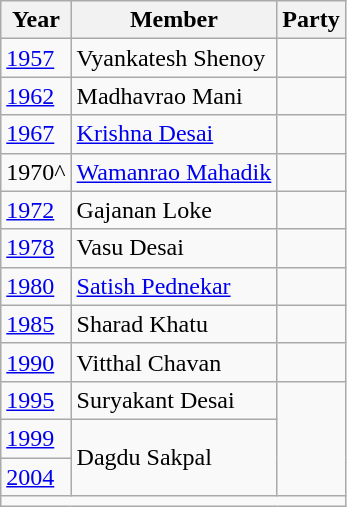<table class=wikitable>
<tr>
<th>Year</th>
<th>Member</th>
<th colspan="2">Party</th>
</tr>
<tr>
<td><a href='#'>1957</a></td>
<td>Vyankatesh Shenoy</td>
<td></td>
</tr>
<tr>
<td><a href='#'>1962</a></td>
<td>Madhavrao Mani</td>
<td></td>
</tr>
<tr>
<td><a href='#'>1967</a></td>
<td><a href='#'>Krishna Desai</a></td>
<td></td>
</tr>
<tr>
<td>1970^</td>
<td><a href='#'>Wamanrao Mahadik</a></td>
<td></td>
</tr>
<tr>
<td><a href='#'>1972</a></td>
<td>Gajanan Loke</td>
<td></td>
</tr>
<tr>
<td><a href='#'>1978</a></td>
<td>Vasu Desai</td>
<td></td>
</tr>
<tr>
<td><a href='#'>1980</a></td>
<td><a href='#'>Satish Pednekar</a></td>
<td></td>
</tr>
<tr>
<td><a href='#'>1985</a></td>
<td>Sharad Khatu</td>
<td></td>
</tr>
<tr>
<td><a href='#'>1990</a></td>
<td>Vitthal Chavan</td>
<td></td>
</tr>
<tr>
<td><a href='#'>1995</a></td>
<td>Suryakant Desai</td>
</tr>
<tr>
<td><a href='#'>1999</a></td>
<td rowspan="2">Dagdu Sakpal</td>
</tr>
<tr>
<td><a href='#'>2004</a></td>
</tr>
<tr>
<td colspan="4"></td>
</tr>
</table>
